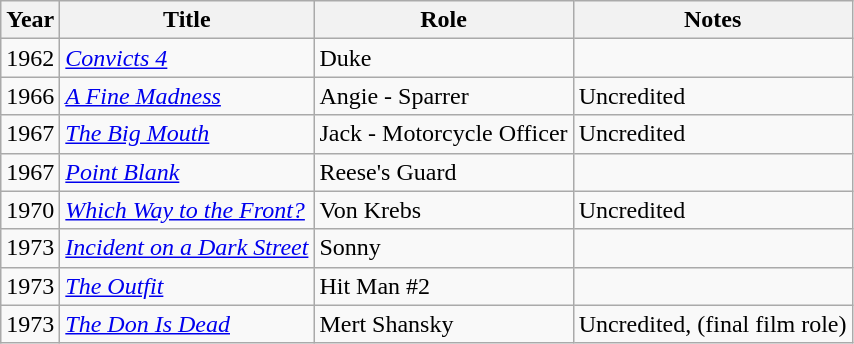<table class="wikitable">
<tr>
<th>Year</th>
<th>Title</th>
<th>Role</th>
<th>Notes</th>
</tr>
<tr>
<td>1962</td>
<td><em><a href='#'>Convicts 4</a></em></td>
<td>Duke</td>
<td></td>
</tr>
<tr>
<td>1966</td>
<td><em><a href='#'>A Fine Madness</a></em></td>
<td>Angie - Sparrer</td>
<td>Uncredited</td>
</tr>
<tr>
<td>1967</td>
<td><em><a href='#'>The Big Mouth</a></em></td>
<td>Jack - Motorcycle Officer</td>
<td>Uncredited</td>
</tr>
<tr>
<td>1967</td>
<td><em><a href='#'>Point Blank</a></em></td>
<td>Reese's Guard</td>
<td></td>
</tr>
<tr>
<td>1970</td>
<td><em><a href='#'>Which Way to the Front?</a></em></td>
<td>Von Krebs</td>
<td>Uncredited</td>
</tr>
<tr>
<td>1973</td>
<td><em><a href='#'>Incident on a Dark Street</a></em></td>
<td>Sonny</td>
<td></td>
</tr>
<tr>
<td>1973</td>
<td><em><a href='#'>The Outfit</a></em></td>
<td>Hit Man #2</td>
<td></td>
</tr>
<tr>
<td>1973</td>
<td><em><a href='#'>The Don Is Dead</a></em></td>
<td>Mert Shansky</td>
<td>Uncredited, (final film role)</td>
</tr>
</table>
